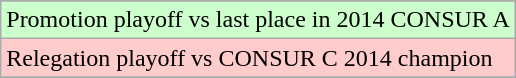<table class="wikitable">
<tr>
</tr>
<tr width=10px bgcolor=ccffcc>
<td>Promotion playoff vs last place in 2014 CONSUR A</td>
</tr>
<tr width=10px bgcolor="#ffcccc">
<td>Relegation playoff vs CONSUR C 2014 champion</td>
</tr>
<tr>
</tr>
</table>
